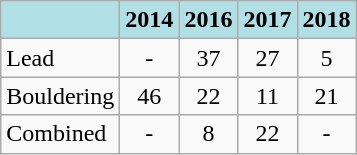<table class="wikitable" style="text-align: center">
<tr>
<th style="background: #b0e0e6"></th>
<th style="background: #b0e0e6">2014</th>
<th style="background: #b0e0e6">2016</th>
<th style="background: #b0e0e6">2017</th>
<th style="background: #b0e0e6">2018</th>
</tr>
<tr>
<td align="left">Lead</td>
<td>-</td>
<td>37</td>
<td>27</td>
<td>5</td>
</tr>
<tr>
<td align="left">Bouldering</td>
<td>46</td>
<td>22</td>
<td>11</td>
<td>21</td>
</tr>
<tr>
<td align="left">Combined</td>
<td>-</td>
<td>8</td>
<td>22</td>
<td>-</td>
</tr>
</table>
